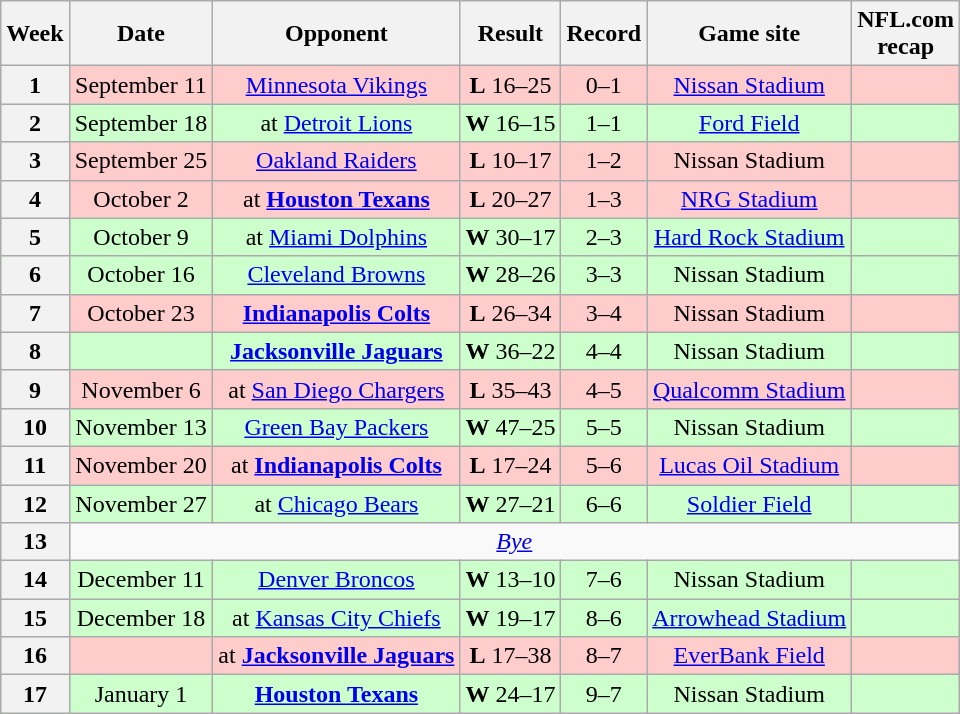<table class="wikitable" style="text-align:center">
<tr>
<th>Week</th>
<th>Date</th>
<th>Opponent</th>
<th>Result</th>
<th>Record</th>
<th>Game site</th>
<th>NFL.com<br>recap</th>
</tr>
<tr style="background:#fcc">
<th>1</th>
<td>September 11</td>
<td><a href='#'>Minnesota Vikings</a></td>
<td><strong>L</strong> 16–25</td>
<td>0–1</td>
<td><a href='#'>Nissan Stadium</a></td>
<td></td>
</tr>
<tr style="background:#cfc">
<th>2</th>
<td>September 18</td>
<td>at <a href='#'>Detroit Lions</a></td>
<td><strong>W</strong> 16–15</td>
<td>1–1</td>
<td><a href='#'>Ford Field</a></td>
<td></td>
</tr>
<tr style="background:#fcc">
<th>3</th>
<td>September 25</td>
<td><a href='#'>Oakland Raiders</a></td>
<td><strong>L</strong> 10–17</td>
<td>1–2</td>
<td>Nissan Stadium</td>
<td></td>
</tr>
<tr style="background:#fcc">
<th>4</th>
<td>October 2</td>
<td>at <strong><a href='#'>Houston Texans</a></strong></td>
<td><strong>L</strong> 20–27</td>
<td>1–3</td>
<td><a href='#'>NRG Stadium</a></td>
<td></td>
</tr>
<tr style="background:#cfc">
<th>5</th>
<td>October 9</td>
<td>at <a href='#'>Miami Dolphins</a></td>
<td><strong>W</strong> 30–17</td>
<td>2–3</td>
<td><a href='#'>Hard Rock Stadium</a></td>
<td></td>
</tr>
<tr style="background:#cfc">
<th>6</th>
<td>October 16</td>
<td><a href='#'>Cleveland Browns</a></td>
<td><strong>W</strong> 28–26</td>
<td>3–3</td>
<td>Nissan Stadium</td>
<td></td>
</tr>
<tr style="background:#fcc">
<th>7</th>
<td>October 23</td>
<td><strong><a href='#'>Indianapolis Colts</a></strong></td>
<td><strong>L</strong> 26–34</td>
<td>3–4</td>
<td>Nissan Stadium</td>
<td></td>
</tr>
<tr style="background:#cfc">
<th>8</th>
<td></td>
<td><strong><a href='#'>Jacksonville Jaguars</a></strong></td>
<td><strong>W</strong> 36–22</td>
<td>4–4</td>
<td>Nissan Stadium</td>
<td></td>
</tr>
<tr style="background:#fcc">
<th>9</th>
<td>November 6</td>
<td>at <a href='#'>San Diego Chargers</a></td>
<td><strong>L</strong> 35–43</td>
<td>4–5</td>
<td><a href='#'>Qualcomm Stadium</a></td>
<td></td>
</tr>
<tr style="background:#cfc">
<th>10</th>
<td>November 13</td>
<td><a href='#'>Green Bay Packers</a></td>
<td><strong>W</strong> 47–25</td>
<td>5–5</td>
<td>Nissan Stadium</td>
<td></td>
</tr>
<tr style="background:#fcc">
<th>11</th>
<td>November 20</td>
<td>at <strong><a href='#'>Indianapolis Colts</a></strong></td>
<td><strong>L</strong> 17–24</td>
<td>5–6</td>
<td><a href='#'>Lucas Oil Stadium</a></td>
<td></td>
</tr>
<tr style="background:#cfc">
<th>12</th>
<td>November 27</td>
<td>at <a href='#'>Chicago Bears</a></td>
<td><strong>W</strong> 27–21</td>
<td>6–6</td>
<td><a href='#'>Soldier Field</a></td>
<td></td>
</tr>
<tr>
<th>13</th>
<td colspan=6><em><a href='#'>Bye</a></em></td>
</tr>
<tr style="background:#cfc">
<th>14</th>
<td>December 11</td>
<td><a href='#'>Denver Broncos</a></td>
<td><strong>W</strong> 13–10</td>
<td>7–6</td>
<td>Nissan Stadium</td>
<td></td>
</tr>
<tr style="background:#cfc">
<th>15</th>
<td>December 18</td>
<td>at <a href='#'>Kansas City Chiefs</a></td>
<td><strong>W</strong> 19–17</td>
<td>8–6</td>
<td><a href='#'>Arrowhead Stadium</a></td>
<td></td>
</tr>
<tr style="background:#fcc">
<th>16</th>
<td></td>
<td>at <strong><a href='#'>Jacksonville Jaguars</a></strong></td>
<td><strong>L</strong> 17–38</td>
<td>8–7</td>
<td><a href='#'>EverBank Field</a></td>
<td></td>
</tr>
<tr style="background:#cfc">
<th>17</th>
<td>January 1</td>
<td><strong><a href='#'>Houston Texans</a></strong></td>
<td><strong>W</strong> 24–17</td>
<td>9–7</td>
<td>Nissan Stadium</td>
<td></td>
</tr>
</table>
